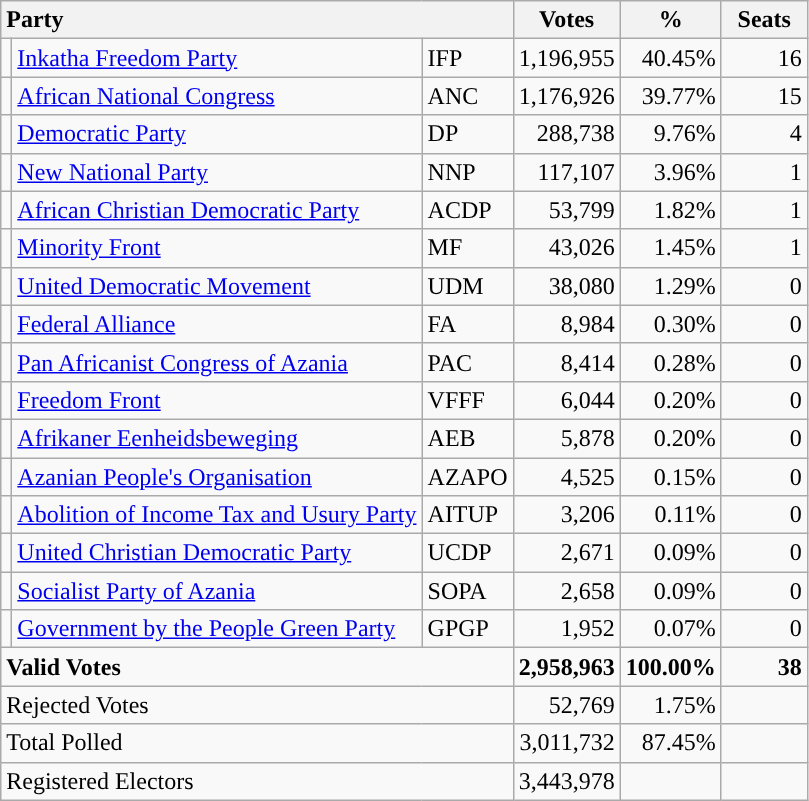<table class="wikitable" border="1" style="text-align:right;">
<tr>
<th style="text-align:left;" colspan=3>Party</th>
<th align=center width="50">Votes</th>
<th align=center width="50">%</th>
<th align=center width="50">Seats</th>
</tr>
<tr>
<td style="background:"></td>
<td align=left><a href='#'>Inkatha Freedom Party</a></td>
<td align=left>IFP</td>
<td>1,196,955</td>
<td>40.45%</td>
<td>16</td>
</tr>
<tr>
<td style="background:"></td>
<td align=left><a href='#'>African National Congress</a></td>
<td align=left>ANC</td>
<td>1,176,926</td>
<td>39.77%</td>
<td>15</td>
</tr>
<tr>
<td style="background:"></td>
<td align=left><a href='#'>Democratic Party</a></td>
<td align=left>DP</td>
<td>288,738</td>
<td>9.76%</td>
<td>4</td>
</tr>
<tr>
<td style="background:"></td>
<td align=left><a href='#'>New National Party</a></td>
<td align=left>NNP</td>
<td>117,107</td>
<td>3.96%</td>
<td>1</td>
</tr>
<tr>
<td style="background:"></td>
<td align=left><a href='#'>African Christian Democratic Party</a></td>
<td align=left>ACDP</td>
<td>53,799</td>
<td>1.82%</td>
<td>1</td>
</tr>
<tr>
<td style="background:"></td>
<td align=left><a href='#'>Minority Front</a></td>
<td align=left>MF</td>
<td>43,026</td>
<td>1.45%</td>
<td>1</td>
</tr>
<tr>
<td style="background:"></td>
<td align=left><a href='#'>United Democratic Movement</a></td>
<td align=left>UDM</td>
<td>38,080</td>
<td>1.29%</td>
<td>0</td>
</tr>
<tr>
<td></td>
<td align=left><a href='#'>Federal Alliance</a></td>
<td align=left>FA</td>
<td>8,984</td>
<td>0.30%</td>
<td>0</td>
</tr>
<tr>
<td style="background:"></td>
<td align=left><a href='#'>Pan Africanist Congress of Azania</a></td>
<td align=left>PAC</td>
<td>8,414</td>
<td>0.28%</td>
<td>0</td>
</tr>
<tr>
<td style="background:"></td>
<td align=left><a href='#'>Freedom Front</a></td>
<td align=left>VFFF</td>
<td>6,044</td>
<td>0.20%</td>
<td>0</td>
</tr>
<tr>
<td></td>
<td align=left><a href='#'>Afrikaner Eenheidsbeweging</a></td>
<td align=left>AEB</td>
<td>5,878</td>
<td>0.20%</td>
<td>0</td>
</tr>
<tr>
<td style="background:"></td>
<td align=left><a href='#'>Azanian People's Organisation</a></td>
<td align=left>AZAPO</td>
<td>4,525</td>
<td>0.15%</td>
<td>0</td>
</tr>
<tr>
<td style="background:"></td>
<td align=left><a href='#'>Abolition of Income Tax and Usury Party</a></td>
<td align=left>AITUP</td>
<td>3,206</td>
<td>0.11%</td>
<td>0</td>
</tr>
<tr>
<td style="background:"></td>
<td align=left><a href='#'>United Christian Democratic Party</a></td>
<td align=left>UCDP</td>
<td>2,671</td>
<td>0.09%</td>
<td>0</td>
</tr>
<tr>
<td style="background:"></td>
<td align=left><a href='#'>Socialist Party of Azania</a></td>
<td align=left>SOPA</td>
<td>2,658</td>
<td>0.09%</td>
<td>0</td>
</tr>
<tr>
<td style="background:"></td>
<td align=left><a href='#'>Government by the People Green Party</a></td>
<td align=left>GPGP</td>
<td>1,952</td>
<td>0.07%</td>
<td>0</td>
</tr>
<tr style="font-weight:bold">
<td align=left colspan=3>Valid Votes</td>
<td>2,958,963</td>
<td>100.00%</td>
<td>38</td>
</tr>
<tr>
<td align=left colspan=3>Rejected Votes</td>
<td>52,769</td>
<td>1.75%</td>
<td></td>
</tr>
<tr>
<td align=left colspan=3>Total Polled</td>
<td>3,011,732</td>
<td>87.45%</td>
<td></td>
</tr>
<tr>
<td align=left colspan=3>Registered Electors</td>
<td>3,443,978</td>
<td></td>
<td></td>
</tr>
</table>
